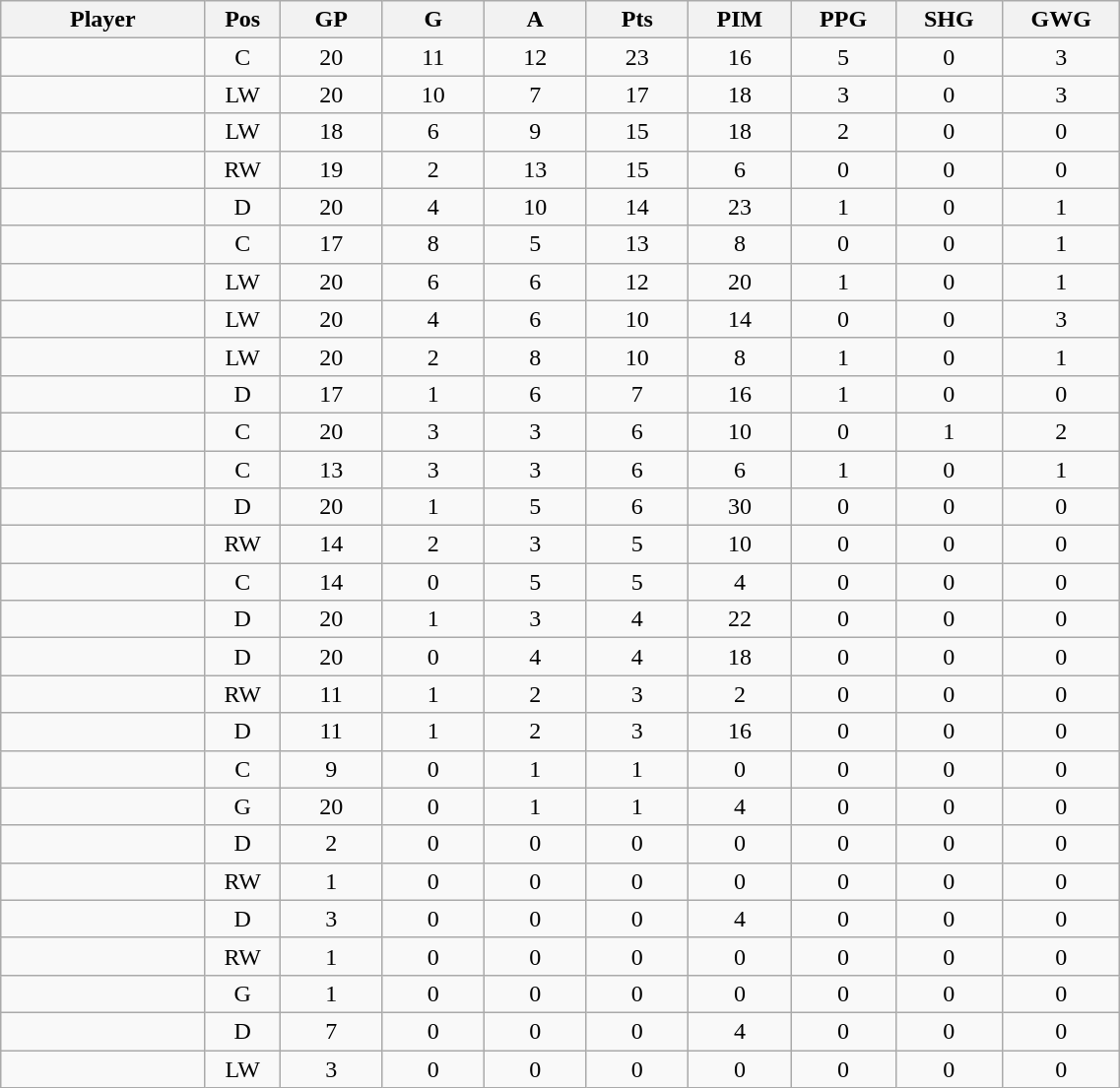<table class="wikitable sortable" width="60%">
<tr>
<th width="10%">Player</th>
<th width="3%" title="Position">Pos</th>
<th width="5%" title="Games played">GP</th>
<th width="5%" title="Goals">G</th>
<th width="5%" title="Assists">A</th>
<th width="5%" title="Points">Pts</th>
<th width="5%" title="Penalties in minutes">PIM</th>
<th width="5%" title="Power Play goals">PPG</th>
<th width="5%" title="Short-handed goals">SHG</th>
<th width="5%" title="Game-winning goals">GWG</th>
</tr>
<tr align="center">
<td align="right"></td>
<td>C</td>
<td>20</td>
<td>11</td>
<td>12</td>
<td>23</td>
<td>16</td>
<td>5</td>
<td>0</td>
<td>3</td>
</tr>
<tr align="center">
<td align="right"></td>
<td>LW</td>
<td>20</td>
<td>10</td>
<td>7</td>
<td>17</td>
<td>18</td>
<td>3</td>
<td>0</td>
<td>3</td>
</tr>
<tr align="center">
<td align="right"></td>
<td>LW</td>
<td>18</td>
<td>6</td>
<td>9</td>
<td>15</td>
<td>18</td>
<td>2</td>
<td>0</td>
<td>0</td>
</tr>
<tr align="center">
<td align="right"></td>
<td>RW</td>
<td>19</td>
<td>2</td>
<td>13</td>
<td>15</td>
<td>6</td>
<td>0</td>
<td>0</td>
<td>0</td>
</tr>
<tr align="center">
<td align="right"></td>
<td>D</td>
<td>20</td>
<td>4</td>
<td>10</td>
<td>14</td>
<td>23</td>
<td>1</td>
<td>0</td>
<td>1</td>
</tr>
<tr align="center">
<td align="right"></td>
<td>C</td>
<td>17</td>
<td>8</td>
<td>5</td>
<td>13</td>
<td>8</td>
<td>0</td>
<td>0</td>
<td>1</td>
</tr>
<tr align="center">
<td align="right"></td>
<td>LW</td>
<td>20</td>
<td>6</td>
<td>6</td>
<td>12</td>
<td>20</td>
<td>1</td>
<td>0</td>
<td>1</td>
</tr>
<tr align="center">
<td align="right"></td>
<td>LW</td>
<td>20</td>
<td>4</td>
<td>6</td>
<td>10</td>
<td>14</td>
<td>0</td>
<td>0</td>
<td>3</td>
</tr>
<tr align="center">
<td align="right"></td>
<td>LW</td>
<td>20</td>
<td>2</td>
<td>8</td>
<td>10</td>
<td>8</td>
<td>1</td>
<td>0</td>
<td>1</td>
</tr>
<tr align="center">
<td align="right"></td>
<td>D</td>
<td>17</td>
<td>1</td>
<td>6</td>
<td>7</td>
<td>16</td>
<td>1</td>
<td>0</td>
<td>0</td>
</tr>
<tr align="center">
<td align="right"></td>
<td>C</td>
<td>20</td>
<td>3</td>
<td>3</td>
<td>6</td>
<td>10</td>
<td>0</td>
<td>1</td>
<td>2</td>
</tr>
<tr align="center">
<td align="right"></td>
<td>C</td>
<td>13</td>
<td>3</td>
<td>3</td>
<td>6</td>
<td>6</td>
<td>1</td>
<td>0</td>
<td>1</td>
</tr>
<tr align="center">
<td align="right"></td>
<td>D</td>
<td>20</td>
<td>1</td>
<td>5</td>
<td>6</td>
<td>30</td>
<td>0</td>
<td>0</td>
<td>0</td>
</tr>
<tr align="center">
<td align="right"></td>
<td>RW</td>
<td>14</td>
<td>2</td>
<td>3</td>
<td>5</td>
<td>10</td>
<td>0</td>
<td>0</td>
<td>0</td>
</tr>
<tr align="center">
<td align="right"></td>
<td>C</td>
<td>14</td>
<td>0</td>
<td>5</td>
<td>5</td>
<td>4</td>
<td>0</td>
<td>0</td>
<td>0</td>
</tr>
<tr align="center">
<td align="right"></td>
<td>D</td>
<td>20</td>
<td>1</td>
<td>3</td>
<td>4</td>
<td>22</td>
<td>0</td>
<td>0</td>
<td>0</td>
</tr>
<tr align="center">
<td align="right"></td>
<td>D</td>
<td>20</td>
<td>0</td>
<td>4</td>
<td>4</td>
<td>18</td>
<td>0</td>
<td>0</td>
<td>0</td>
</tr>
<tr align="center">
<td align="right"></td>
<td>RW</td>
<td>11</td>
<td>1</td>
<td>2</td>
<td>3</td>
<td>2</td>
<td>0</td>
<td>0</td>
<td>0</td>
</tr>
<tr align="center">
<td align="right"></td>
<td>D</td>
<td>11</td>
<td>1</td>
<td>2</td>
<td>3</td>
<td>16</td>
<td>0</td>
<td>0</td>
<td>0</td>
</tr>
<tr align="center">
<td align="right"></td>
<td>C</td>
<td>9</td>
<td>0</td>
<td>1</td>
<td>1</td>
<td>0</td>
<td>0</td>
<td>0</td>
<td>0</td>
</tr>
<tr align="center">
<td align="right"></td>
<td>G</td>
<td>20</td>
<td>0</td>
<td>1</td>
<td>1</td>
<td>4</td>
<td>0</td>
<td>0</td>
<td>0</td>
</tr>
<tr align="center">
<td align="right"></td>
<td>D</td>
<td>2</td>
<td>0</td>
<td>0</td>
<td>0</td>
<td>0</td>
<td>0</td>
<td>0</td>
<td>0</td>
</tr>
<tr align="center">
<td align="right"></td>
<td>RW</td>
<td>1</td>
<td>0</td>
<td>0</td>
<td>0</td>
<td>0</td>
<td>0</td>
<td>0</td>
<td>0</td>
</tr>
<tr align="center">
<td align="right"></td>
<td>D</td>
<td>3</td>
<td>0</td>
<td>0</td>
<td>0</td>
<td>4</td>
<td>0</td>
<td>0</td>
<td>0</td>
</tr>
<tr align="center">
<td align="right"></td>
<td>RW</td>
<td>1</td>
<td>0</td>
<td>0</td>
<td>0</td>
<td>0</td>
<td>0</td>
<td>0</td>
<td>0</td>
</tr>
<tr align="center">
<td align="right"></td>
<td>G</td>
<td>1</td>
<td>0</td>
<td>0</td>
<td>0</td>
<td>0</td>
<td>0</td>
<td>0</td>
<td>0</td>
</tr>
<tr align="center">
<td align="right"></td>
<td>D</td>
<td>7</td>
<td>0</td>
<td>0</td>
<td>0</td>
<td>4</td>
<td>0</td>
<td>0</td>
<td>0</td>
</tr>
<tr align="center">
<td align="right"></td>
<td>LW</td>
<td>3</td>
<td>0</td>
<td>0</td>
<td>0</td>
<td>0</td>
<td>0</td>
<td>0</td>
<td>0</td>
</tr>
</table>
